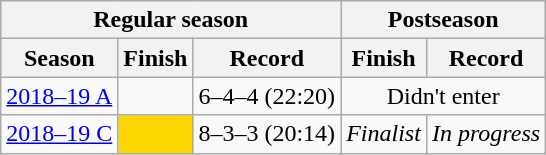<table class="wikitable">
<tr>
<th colspan=3>Regular season</th>
<th colspan=2>Postseason</th>
</tr>
<tr>
<th>Season</th>
<th>Finish</th>
<th>Record</th>
<th>Finish</th>
<th>Record</th>
</tr>
<tr align=center>
<td><a href='#'>2018–19 A</a></td>
<td></td>
<td>6–4–4 (22:20)</td>
<td colspan=2>Didn't enter</td>
</tr>
<tr align=center>
<td><a href='#'>2018–19 C</a></td>
<td bgcolor=gold></td>
<td>8–3–3 (20:14)</td>
<td><em>Finalist</em></td>
<td><em>In progress</em></td>
</tr>
</table>
